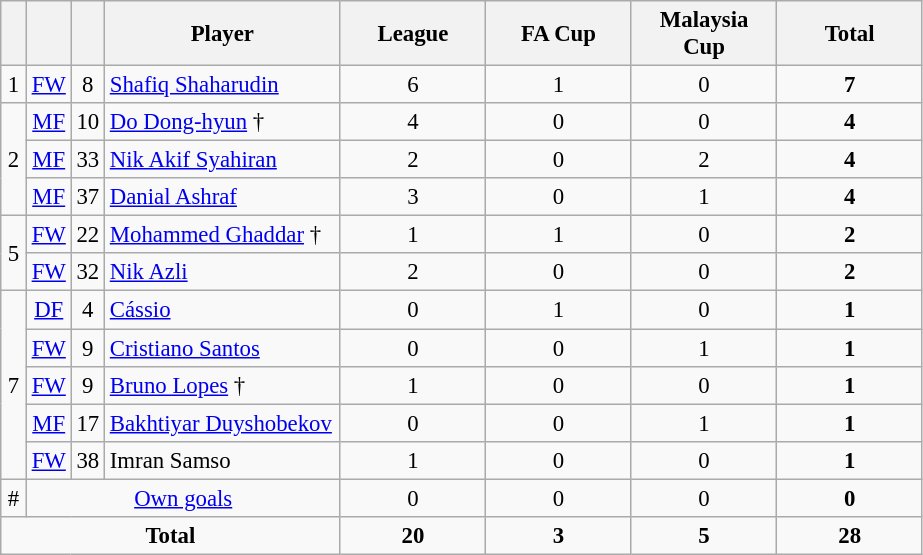<table class="wikitable sortable" style="font-size: 95%; text-align: center;">
<tr>
<th width=10></th>
<th width=10></th>
<th width=10></th>
<th width=150>Player</th>
<th width=90>League</th>
<th width=90>FA Cup</th>
<th width=90>Malaysia Cup</th>
<th width=90>Total</th>
</tr>
<tr>
<td>1</td>
<td><a href='#'>FW</a></td>
<td>8</td>
<td align=left> <a href='#'>Shafiq Shaharudin</a></td>
<td>6</td>
<td>1</td>
<td>0</td>
<td><strong>7</strong></td>
</tr>
<tr>
<td rowspan=3>2</td>
<td><a href='#'>MF</a></td>
<td>10</td>
<td align=left> <a href='#'>Do Dong-hyun</a> †</td>
<td>4</td>
<td>0</td>
<td>0</td>
<td><strong>4</strong></td>
</tr>
<tr>
<td><a href='#'>MF</a></td>
<td>33</td>
<td align=left> <a href='#'>Nik Akif Syahiran</a></td>
<td>2</td>
<td>0</td>
<td>2</td>
<td><strong>4</strong></td>
</tr>
<tr>
<td><a href='#'>MF</a></td>
<td>37</td>
<td align=left> <a href='#'>Danial Ashraf</a></td>
<td>3</td>
<td>0</td>
<td>1</td>
<td><strong>4</strong></td>
</tr>
<tr>
<td rowspan=2>5</td>
<td><a href='#'>FW</a></td>
<td>22</td>
<td align=left> <a href='#'>Mohammed Ghaddar</a> †</td>
<td>1</td>
<td>1</td>
<td>0</td>
<td><strong>2</strong></td>
</tr>
<tr>
<td><a href='#'>FW</a></td>
<td>32</td>
<td align=left> <a href='#'>Nik Azli</a></td>
<td>2</td>
<td>0</td>
<td>0</td>
<td><strong>2</strong></td>
</tr>
<tr>
<td rowspan=5>7</td>
<td><a href='#'>DF</a></td>
<td>4</td>
<td align=left> <a href='#'>Cássio</a></td>
<td>0</td>
<td>1</td>
<td>0</td>
<td><strong>1</strong></td>
</tr>
<tr>
<td><a href='#'>FW</a></td>
<td>9</td>
<td align=left> <a href='#'>Cristiano Santos</a></td>
<td>0</td>
<td>0</td>
<td>1</td>
<td><strong>1</strong></td>
</tr>
<tr>
<td><a href='#'>FW</a></td>
<td>9</td>
<td align=left> <a href='#'>Bruno Lopes</a> †</td>
<td>1</td>
<td>0</td>
<td>0</td>
<td><strong>1</strong></td>
</tr>
<tr>
<td><a href='#'>MF</a></td>
<td>17</td>
<td align=left> <a href='#'>Bakhtiyar Duyshobekov</a></td>
<td>0</td>
<td>0</td>
<td>1</td>
<td><strong>1</strong></td>
</tr>
<tr>
<td><a href='#'>FW</a></td>
<td>38</td>
<td align=left> Imran Samso</td>
<td>1</td>
<td>0</td>
<td>0</td>
<td><strong>1</strong></td>
</tr>
<tr>
<td>#</td>
<td colspan="3"><a href='#'>Own goals</a></td>
<td>0</td>
<td>0</td>
<td>0</td>
<td><strong>0</strong></td>
</tr>
<tr class="sortbottom">
<td colspan=4><strong>Total</strong></td>
<td><strong>20</strong></td>
<td><strong>3</strong></td>
<td><strong>5</strong></td>
<td><strong>28</strong></td>
</tr>
</table>
